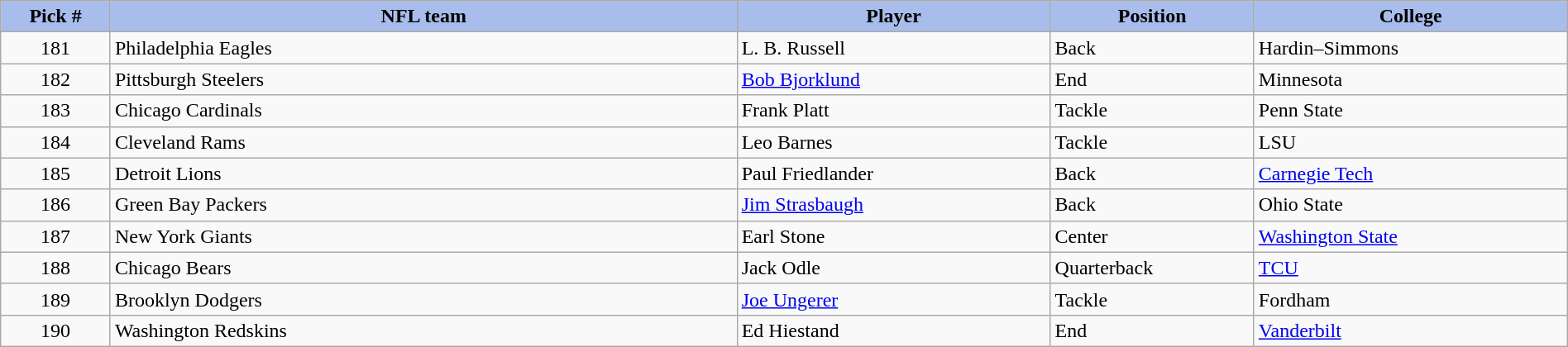<table class="wikitable sortable sortable" style="width: 100%">
<tr>
<th style="background:#A8BDEC;" width=7%>Pick #</th>
<th width=40% style="background:#A8BDEC;">NFL team</th>
<th width=20% style="background:#A8BDEC;">Player</th>
<th width=13% style="background:#A8BDEC;">Position</th>
<th style="background:#A8BDEC;">College</th>
</tr>
<tr>
<td align=center>181</td>
<td>Philadelphia Eagles</td>
<td>L. B. Russell</td>
<td>Back</td>
<td>Hardin–Simmons</td>
</tr>
<tr>
<td align=center>182</td>
<td>Pittsburgh Steelers</td>
<td><a href='#'>Bob Bjorklund</a></td>
<td>End</td>
<td>Minnesota</td>
</tr>
<tr>
<td align=center>183</td>
<td>Chicago Cardinals</td>
<td>Frank Platt</td>
<td>Tackle</td>
<td>Penn State</td>
</tr>
<tr>
<td align=center>184</td>
<td>Cleveland Rams</td>
<td>Leo Barnes</td>
<td>Tackle</td>
<td>LSU</td>
</tr>
<tr>
<td align=center>185</td>
<td>Detroit Lions</td>
<td>Paul Friedlander</td>
<td>Back</td>
<td><a href='#'>Carnegie Tech</a></td>
</tr>
<tr>
<td align=center>186</td>
<td>Green Bay Packers</td>
<td><a href='#'>Jim Strasbaugh</a></td>
<td>Back</td>
<td>Ohio State</td>
</tr>
<tr>
<td align=center>187</td>
<td>New York Giants</td>
<td>Earl Stone</td>
<td>Center</td>
<td><a href='#'>Washington State</a></td>
</tr>
<tr>
<td align=center>188</td>
<td>Chicago Bears</td>
<td>Jack Odle</td>
<td>Quarterback</td>
<td><a href='#'>TCU</a></td>
</tr>
<tr>
<td align=center>189</td>
<td>Brooklyn Dodgers</td>
<td><a href='#'>Joe Ungerer</a></td>
<td>Tackle</td>
<td>Fordham</td>
</tr>
<tr>
<td align=center>190</td>
<td>Washington Redskins</td>
<td>Ed Hiestand</td>
<td>End</td>
<td><a href='#'>Vanderbilt</a></td>
</tr>
</table>
